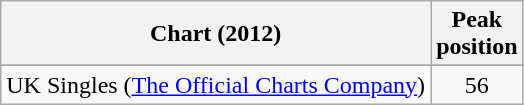<table class="wikitable sortable plainrowheaders">
<tr>
<th scope="col">Chart (2012)</th>
<th scope="col">Peak<br>position</th>
</tr>
<tr>
</tr>
<tr>
<td>UK Singles (<a href='#'>The Official Charts Company</a>)</td>
<td style="text-align:center;">56</td>
</tr>
</table>
